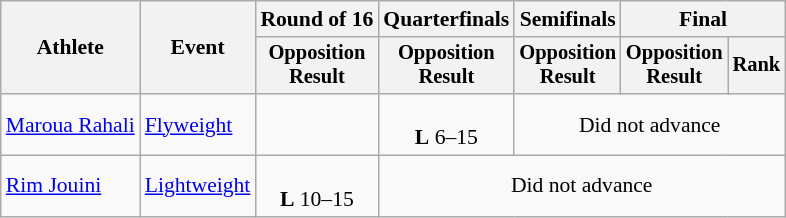<table class="wikitable" style="font-size:90%">
<tr>
<th rowspan="2">Athlete</th>
<th rowspan="2">Event</th>
<th>Round of 16</th>
<th>Quarterfinals</th>
<th>Semifinals</th>
<th colspan=2>Final</th>
</tr>
<tr style="font-size:95%">
<th>Opposition<br>Result</th>
<th>Opposition<br>Result</th>
<th>Opposition<br>Result</th>
<th>Opposition<br>Result</th>
<th>Rank</th>
</tr>
<tr align=center>
<td align=left><a href='#'>Maroua Rahali</a></td>
<td align=left><a href='#'>Flyweight</a></td>
<td></td>
<td><br><strong>L</strong> 6–15</td>
<td colspan=3>Did not advance</td>
</tr>
<tr align=center>
<td align=left><a href='#'>Rim Jouini</a></td>
<td align=left><a href='#'>Lightweight</a></td>
<td><br><strong>L</strong> 10–15</td>
<td colspan=4>Did not advance</td>
</tr>
</table>
